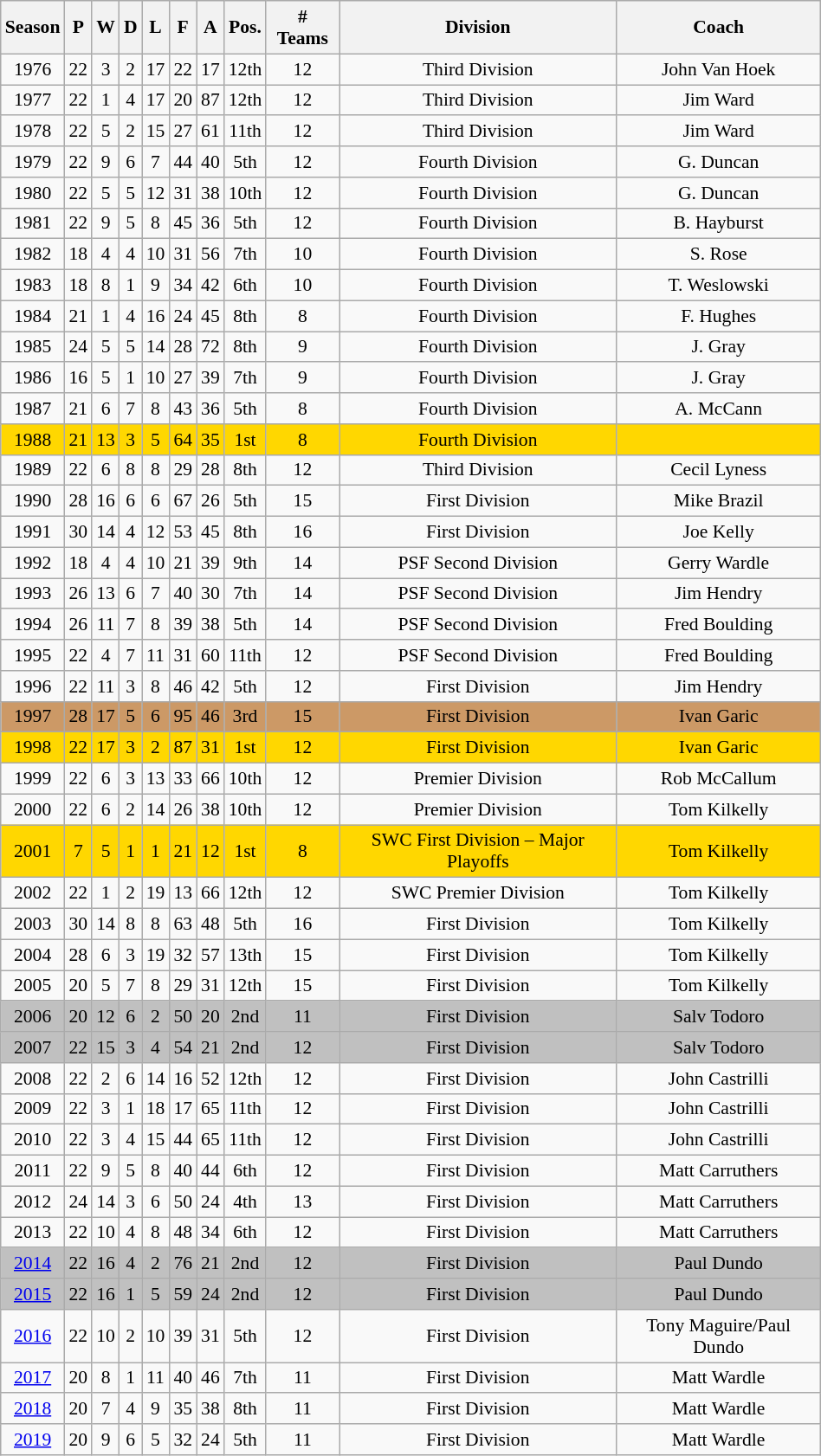<table class="wikitable" style="text-align:center; font-size:90%;width:50%; text-align:center">
<tr>
<th>Season</th>
<th>P</th>
<th>W</th>
<th>D</th>
<th>L</th>
<th>F</th>
<th>A</th>
<th>Pos.</th>
<th># Teams</th>
<th>Division</th>
<th>Coach</th>
</tr>
<tr>
<td>1976</td>
<td>22</td>
<td>3</td>
<td>2</td>
<td>17</td>
<td>22</td>
<td>17</td>
<td>12th</td>
<td>12</td>
<td>Third Division</td>
<td>John Van Hoek</td>
</tr>
<tr>
<td>1977</td>
<td>22</td>
<td>1</td>
<td>4</td>
<td>17</td>
<td>20</td>
<td>87</td>
<td>12th</td>
<td>12</td>
<td>Third Division</td>
<td>Jim Ward</td>
</tr>
<tr>
<td>1978</td>
<td>22</td>
<td>5</td>
<td>2</td>
<td>15</td>
<td>27</td>
<td>61</td>
<td>11th</td>
<td>12</td>
<td>Third Division</td>
<td>Jim Ward</td>
</tr>
<tr>
<td>1979</td>
<td>22</td>
<td>9</td>
<td>6</td>
<td>7</td>
<td>44</td>
<td>40</td>
<td>5th</td>
<td>12</td>
<td>Fourth Division</td>
<td>G. Duncan</td>
</tr>
<tr>
<td>1980</td>
<td>22</td>
<td>5</td>
<td>5</td>
<td>12</td>
<td>31</td>
<td>38</td>
<td>10th</td>
<td>12</td>
<td>Fourth Division</td>
<td>G. Duncan</td>
</tr>
<tr>
<td>1981</td>
<td>22</td>
<td>9</td>
<td>5</td>
<td>8</td>
<td>45</td>
<td>36</td>
<td>5th</td>
<td>12</td>
<td>Fourth Division</td>
<td>B. Hayburst</td>
</tr>
<tr>
<td>1982</td>
<td>18</td>
<td>4</td>
<td>4</td>
<td>10</td>
<td>31</td>
<td>56</td>
<td>7th</td>
<td>10</td>
<td>Fourth Division</td>
<td>S. Rose</td>
</tr>
<tr>
<td>1983</td>
<td>18</td>
<td>8</td>
<td>1</td>
<td>9</td>
<td>34</td>
<td>42</td>
<td>6th</td>
<td>10</td>
<td>Fourth Division</td>
<td>T. Weslowski</td>
</tr>
<tr>
<td>1984</td>
<td>21</td>
<td>1</td>
<td>4</td>
<td>16</td>
<td>24</td>
<td>45</td>
<td>8th</td>
<td>8</td>
<td>Fourth Division</td>
<td>F. Hughes</td>
</tr>
<tr>
<td>1985</td>
<td>24</td>
<td>5</td>
<td>5</td>
<td>14</td>
<td>28</td>
<td>72</td>
<td>8th</td>
<td>9</td>
<td>Fourth Division</td>
<td>J. Gray</td>
</tr>
<tr>
<td>1986</td>
<td>16</td>
<td>5</td>
<td>1</td>
<td>10</td>
<td>27</td>
<td>39</td>
<td>7th</td>
<td>9</td>
<td>Fourth Division</td>
<td>J. Gray</td>
</tr>
<tr>
<td>1987</td>
<td>21</td>
<td>6</td>
<td>7</td>
<td>8</td>
<td>43</td>
<td>36</td>
<td>5th</td>
<td>8</td>
<td>Fourth Division</td>
<td>A. McCann</td>
</tr>
<tr bgcolor=gold>
<td>1988</td>
<td>21</td>
<td>13</td>
<td>3</td>
<td>5</td>
<td>64</td>
<td>35</td>
<td>1st</td>
<td>8</td>
<td>Fourth Division</td>
<td></td>
</tr>
<tr>
<td>1989</td>
<td>22</td>
<td>6</td>
<td>8</td>
<td>8</td>
<td>29</td>
<td>28</td>
<td>8th</td>
<td>12</td>
<td>Third Division</td>
<td>Cecil Lyness</td>
</tr>
<tr>
<td>1990</td>
<td>28</td>
<td>16</td>
<td>6</td>
<td>6</td>
<td>67</td>
<td>26</td>
<td>5th</td>
<td>15</td>
<td>First Division</td>
<td>Mike Brazil</td>
</tr>
<tr>
<td>1991</td>
<td>30</td>
<td>14</td>
<td>4</td>
<td>12</td>
<td>53</td>
<td>45</td>
<td>8th</td>
<td>16</td>
<td>First Division</td>
<td>Joe Kelly</td>
</tr>
<tr>
<td>1992</td>
<td>18</td>
<td>4</td>
<td>4</td>
<td>10</td>
<td>21</td>
<td>39</td>
<td>9th</td>
<td>14</td>
<td>PSF Second Division</td>
<td>Gerry Wardle</td>
</tr>
<tr>
<td>1993</td>
<td>26</td>
<td>13</td>
<td>6</td>
<td>7</td>
<td>40</td>
<td>30</td>
<td>7th</td>
<td>14</td>
<td>PSF Second Division</td>
<td>Jim Hendry</td>
</tr>
<tr>
<td>1994</td>
<td>26</td>
<td>11</td>
<td>7</td>
<td>8</td>
<td>39</td>
<td>38</td>
<td>5th</td>
<td>14</td>
<td>PSF Second Division</td>
<td>Fred Boulding</td>
</tr>
<tr>
<td>1995</td>
<td>22</td>
<td>4</td>
<td>7</td>
<td>11</td>
<td>31</td>
<td>60</td>
<td>11th</td>
<td>12</td>
<td>PSF Second Division</td>
<td>Fred Boulding</td>
</tr>
<tr>
<td>1996</td>
<td>22</td>
<td>11</td>
<td>3</td>
<td>8</td>
<td>46</td>
<td>42</td>
<td>5th</td>
<td>12</td>
<td>First Division</td>
<td>Jim Hendry</td>
</tr>
<tr bgcolor=#c96>
<td>1997</td>
<td>28</td>
<td>17</td>
<td>5</td>
<td>6</td>
<td>95</td>
<td>46</td>
<td>3rd</td>
<td>15</td>
<td>First Division</td>
<td>Ivan Garic</td>
</tr>
<tr bgcolor=gold>
<td>1998</td>
<td>22</td>
<td>17</td>
<td>3</td>
<td>2</td>
<td>87</td>
<td>31</td>
<td>1st</td>
<td>12</td>
<td>First Division</td>
<td>Ivan Garic</td>
</tr>
<tr>
<td>1999</td>
<td>22</td>
<td>6</td>
<td>3</td>
<td>13</td>
<td>33</td>
<td>66</td>
<td>10th</td>
<td>12</td>
<td>Premier Division</td>
<td>Rob McCallum</td>
</tr>
<tr>
<td>2000</td>
<td>22</td>
<td>6</td>
<td>2</td>
<td>14</td>
<td>26</td>
<td>38</td>
<td>10th</td>
<td>12</td>
<td>Premier Division</td>
<td>Tom Kilkelly</td>
</tr>
<tr bgcolor=gold>
<td>2001</td>
<td>7</td>
<td>5</td>
<td>1</td>
<td>1</td>
<td>21</td>
<td>12</td>
<td>1st</td>
<td>8</td>
<td>SWC First Division – Major Playoffs</td>
<td>Tom Kilkelly</td>
</tr>
<tr>
<td>2002</td>
<td>22</td>
<td>1</td>
<td>2</td>
<td>19</td>
<td>13</td>
<td>66</td>
<td>12th</td>
<td>12</td>
<td>SWC Premier Division</td>
<td>Tom Kilkelly</td>
</tr>
<tr>
<td>2003</td>
<td>30</td>
<td>14</td>
<td>8</td>
<td>8</td>
<td>63</td>
<td>48</td>
<td>5th</td>
<td>16</td>
<td>First Division</td>
<td>Tom Kilkelly</td>
</tr>
<tr>
<td>2004</td>
<td>28</td>
<td>6</td>
<td>3</td>
<td>19</td>
<td>32</td>
<td>57</td>
<td>13th</td>
<td>15</td>
<td>First Division</td>
<td>Tom Kilkelly</td>
</tr>
<tr>
<td>2005</td>
<td>20</td>
<td>5</td>
<td>7</td>
<td>8</td>
<td>29</td>
<td>31</td>
<td>12th</td>
<td>15</td>
<td>First Division</td>
<td>Tom Kilkelly</td>
</tr>
<tr bgcolor=silver>
<td>2006</td>
<td>20</td>
<td>12</td>
<td>6</td>
<td>2</td>
<td>50</td>
<td>20</td>
<td>2nd</td>
<td>11</td>
<td>First Division</td>
<td>Salv Todoro</td>
</tr>
<tr bgcolor=silver>
<td>2007</td>
<td>22</td>
<td>15</td>
<td>3</td>
<td>4</td>
<td>54</td>
<td>21</td>
<td>2nd</td>
<td>12</td>
<td>First Division</td>
<td>Salv Todoro</td>
</tr>
<tr>
<td>2008</td>
<td>22</td>
<td>2</td>
<td>6</td>
<td>14</td>
<td>16</td>
<td>52</td>
<td>12th</td>
<td>12</td>
<td>First Division</td>
<td>John Castrilli</td>
</tr>
<tr>
<td>2009</td>
<td>22</td>
<td>3</td>
<td>1</td>
<td>18</td>
<td>17</td>
<td>65</td>
<td>11th</td>
<td>12</td>
<td>First Division</td>
<td>John Castrilli</td>
</tr>
<tr>
<td>2010</td>
<td>22</td>
<td>3</td>
<td>4</td>
<td>15</td>
<td>44</td>
<td>65</td>
<td>11th</td>
<td>12</td>
<td>First Division</td>
<td>John Castrilli</td>
</tr>
<tr>
<td>2011</td>
<td>22</td>
<td>9</td>
<td>5</td>
<td>8</td>
<td>40</td>
<td>44</td>
<td>6th</td>
<td>12</td>
<td>First Division</td>
<td>Matt Carruthers</td>
</tr>
<tr>
<td>2012</td>
<td>24</td>
<td>14</td>
<td>3</td>
<td>6</td>
<td>50</td>
<td>24</td>
<td>4th</td>
<td>13</td>
<td>First Division</td>
<td>Matt Carruthers</td>
</tr>
<tr>
<td>2013</td>
<td>22</td>
<td>10</td>
<td>4</td>
<td>8</td>
<td>48</td>
<td>34</td>
<td>6th</td>
<td>12</td>
<td>First Division</td>
<td>Matt Carruthers</td>
</tr>
<tr bgcolor=silver>
<td><a href='#'>2014</a></td>
<td>22</td>
<td>16</td>
<td>4</td>
<td>2</td>
<td>76</td>
<td>21</td>
<td>2nd</td>
<td>12</td>
<td>First Division</td>
<td>Paul Dundo</td>
</tr>
<tr bgcolor=silver>
<td><a href='#'>2015</a></td>
<td>22</td>
<td>16</td>
<td>1</td>
<td>5</td>
<td>59</td>
<td>24</td>
<td>2nd</td>
<td>12</td>
<td>First Division</td>
<td>Paul Dundo</td>
</tr>
<tr>
<td><a href='#'>2016</a></td>
<td>22</td>
<td>10</td>
<td>2</td>
<td>10</td>
<td>39</td>
<td>31</td>
<td>5th</td>
<td>12</td>
<td>First Division</td>
<td>Tony Maguire/Paul Dundo</td>
</tr>
<tr>
<td><a href='#'>2017</a></td>
<td>20</td>
<td>8</td>
<td>1</td>
<td>11</td>
<td>40</td>
<td>46</td>
<td>7th</td>
<td>11</td>
<td>First Division</td>
<td>Matt Wardle</td>
</tr>
<tr>
<td><a href='#'>2018</a></td>
<td>20</td>
<td>7</td>
<td>4</td>
<td>9</td>
<td>35</td>
<td>38</td>
<td>8th</td>
<td>11</td>
<td>First Division</td>
<td>Matt Wardle</td>
</tr>
<tr>
<td><a href='#'>2019</a></td>
<td>20</td>
<td>9</td>
<td>6</td>
<td>5</td>
<td>32</td>
<td>24</td>
<td>5th</td>
<td>11</td>
<td>First Division</td>
<td>Matt Wardle</td>
</tr>
</table>
